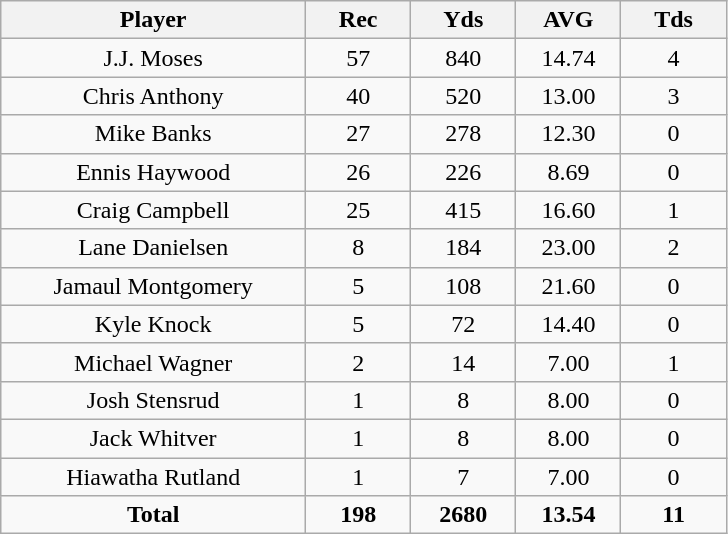<table class="wikitable sortable">
<tr>
<th bgcolor="#DDDDFF" width="29%">Player</th>
<th bgcolor="#DDDDFF" width="10%">Rec</th>
<th bgcolor="#DDDDFF" width="10%">Yds</th>
<th bgcolor="#DDDDFF" width="10%">AVG</th>
<th bgcolor="#DDDDFF" width="10%">Tds</th>
</tr>
<tr align="center">
<td>J.J. Moses</td>
<td>57</td>
<td>840</td>
<td>14.74</td>
<td>4</td>
</tr>
<tr align="center">
<td>Chris Anthony</td>
<td>40</td>
<td>520</td>
<td>13.00</td>
<td>3</td>
</tr>
<tr align="center">
<td>Mike Banks</td>
<td>27</td>
<td>278</td>
<td>12.30</td>
<td>0</td>
</tr>
<tr align="center">
<td>Ennis Haywood</td>
<td>26</td>
<td>226</td>
<td>8.69</td>
<td>0</td>
</tr>
<tr align="center">
<td>Craig Campbell</td>
<td>25</td>
<td>415</td>
<td>16.60</td>
<td>1</td>
</tr>
<tr align="center">
<td>Lane Danielsen</td>
<td>8</td>
<td>184</td>
<td>23.00</td>
<td>2</td>
</tr>
<tr align="center">
<td>Jamaul Montgomery</td>
<td>5</td>
<td>108</td>
<td>21.60</td>
<td>0</td>
</tr>
<tr align="center">
<td>Kyle Knock</td>
<td>5</td>
<td>72</td>
<td>14.40</td>
<td>0</td>
</tr>
<tr align="center">
<td>Michael Wagner</td>
<td>2</td>
<td>14</td>
<td>7.00</td>
<td>1</td>
</tr>
<tr align="center">
<td>Josh Stensrud</td>
<td>1</td>
<td>8</td>
<td>8.00</td>
<td>0</td>
</tr>
<tr align="center">
<td>Jack Whitver</td>
<td>1</td>
<td>8</td>
<td>8.00</td>
<td>0</td>
</tr>
<tr align="center">
<td>Hiawatha Rutland</td>
<td>1</td>
<td>7</td>
<td>7.00</td>
<td>0</td>
</tr>
<tr align="center">
<td><strong>Total</strong></td>
<td><strong>198</strong></td>
<td><strong>2680</strong></td>
<td><strong>13.54</strong></td>
<td><strong>11</strong></td>
</tr>
</table>
